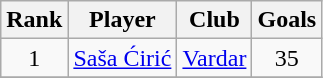<table class="wikitable" style="text-align:center">
<tr>
<th>Rank</th>
<th>Player</th>
<th>Club</th>
<th>Goals</th>
</tr>
<tr>
<td>1</td>
<td align="left"> <a href='#'>Saša Ćirić</a></td>
<td align="left"><a href='#'>Vardar</a></td>
<td>35</td>
</tr>
<tr>
</tr>
</table>
